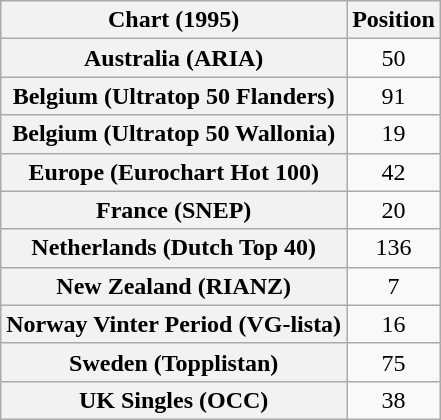<table class="wikitable sortable plainrowheaders" style="text-align:center">
<tr>
<th>Chart (1995)</th>
<th>Position</th>
</tr>
<tr>
<th scope="row">Australia (ARIA)</th>
<td>50</td>
</tr>
<tr>
<th scope="row">Belgium (Ultratop 50 Flanders)</th>
<td>91</td>
</tr>
<tr>
<th scope="row">Belgium (Ultratop 50 Wallonia)</th>
<td>19</td>
</tr>
<tr>
<th scope="row">Europe (Eurochart Hot 100)</th>
<td>42</td>
</tr>
<tr>
<th scope="row">France (SNEP)</th>
<td>20</td>
</tr>
<tr>
<th scope="row">Netherlands (Dutch Top 40)</th>
<td>136</td>
</tr>
<tr>
<th scope="row">New Zealand (RIANZ)</th>
<td>7</td>
</tr>
<tr>
<th scope="row">Norway Vinter Period (VG-lista)</th>
<td>16</td>
</tr>
<tr>
<th scope="row">Sweden (Topplistan)</th>
<td>75</td>
</tr>
<tr>
<th scope="row">UK Singles (OCC)</th>
<td>38</td>
</tr>
</table>
